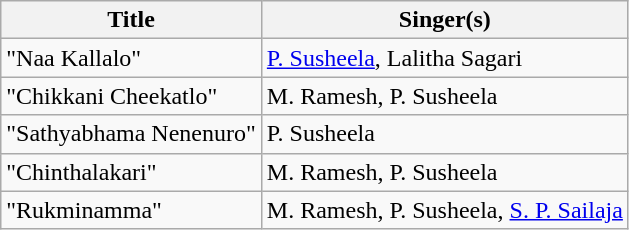<table class="wikitable">
<tr>
<th>Title</th>
<th>Singer(s)</th>
</tr>
<tr>
<td>"Naa Kallalo"</td>
<td><a href='#'>P. Susheela</a>, Lalitha Sagari</td>
</tr>
<tr>
<td>"Chikkani Cheekatlo"</td>
<td>M. Ramesh, P. Susheela</td>
</tr>
<tr>
<td>"Sathyabhama Nenenuro"</td>
<td>P. Susheela</td>
</tr>
<tr>
<td>"Chinthalakari"</td>
<td>M. Ramesh, P. Susheela</td>
</tr>
<tr>
<td>"Rukminamma"</td>
<td>M. Ramesh, P. Susheela, <a href='#'>S. P. Sailaja</a></td>
</tr>
</table>
